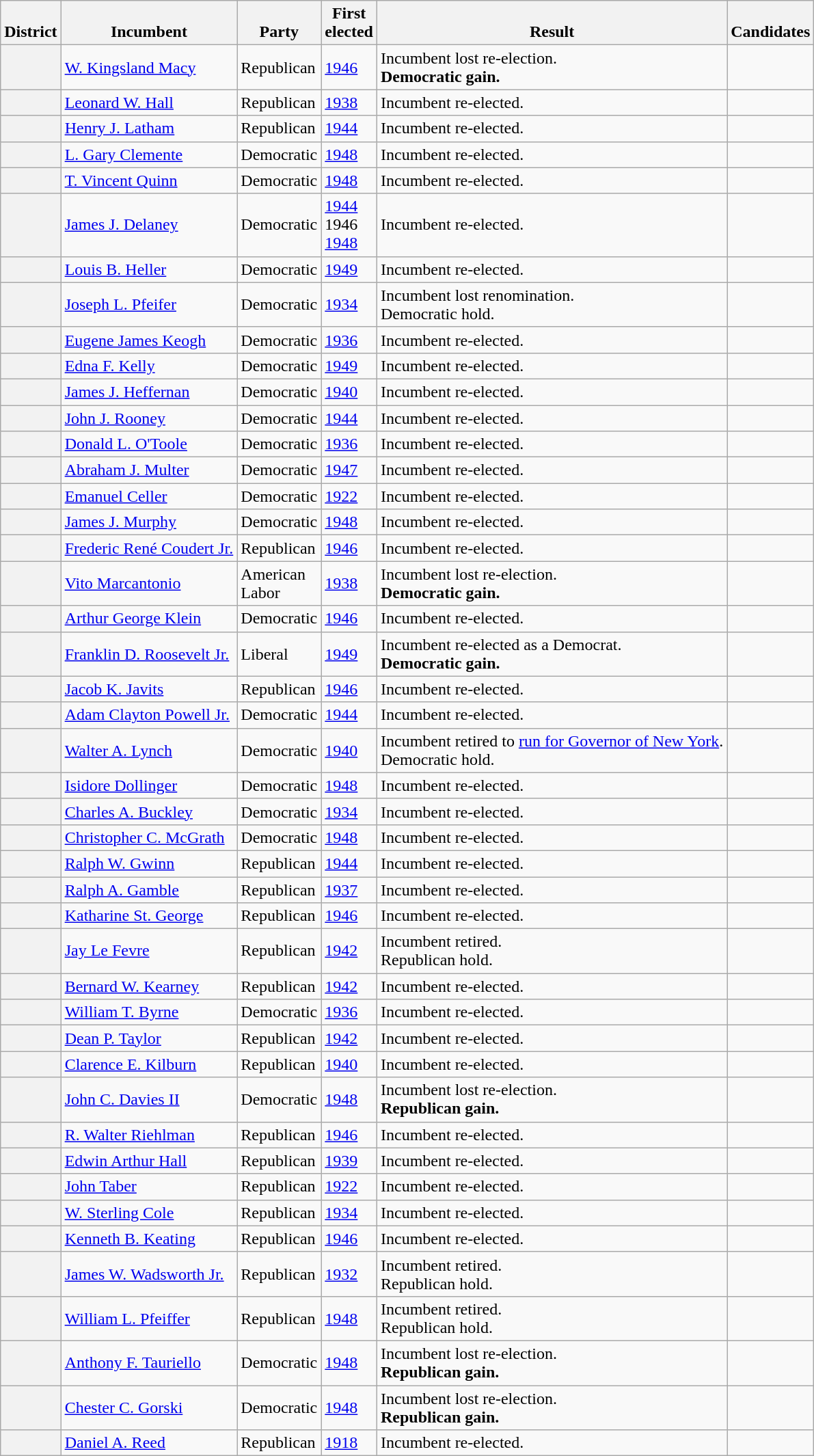<table class=wikitable>
<tr valign=bottom>
<th>District</th>
<th>Incumbent</th>
<th>Party</th>
<th>First<br>elected</th>
<th>Result</th>
<th>Candidates</th>
</tr>
<tr>
<th></th>
<td><a href='#'>W. Kingsland Macy</a></td>
<td>Republican</td>
<td><a href='#'>1946</a></td>
<td>Incumbent lost re-election.<br><strong>Democratic gain.</strong></td>
<td nowrap></td>
</tr>
<tr>
<th></th>
<td><a href='#'>Leonard W. Hall</a></td>
<td>Republican</td>
<td><a href='#'>1938</a></td>
<td>Incumbent re-elected.</td>
<td nowrap></td>
</tr>
<tr>
<th></th>
<td><a href='#'>Henry J. Latham</a></td>
<td>Republican</td>
<td><a href='#'>1944</a></td>
<td>Incumbent re-elected.</td>
<td nowrap></td>
</tr>
<tr>
<th></th>
<td><a href='#'>L. Gary Clemente</a></td>
<td>Democratic</td>
<td><a href='#'>1948</a></td>
<td>Incumbent re-elected.</td>
<td nowrap></td>
</tr>
<tr>
<th></th>
<td><a href='#'>T. Vincent Quinn</a></td>
<td>Democratic</td>
<td><a href='#'>1948</a></td>
<td>Incumbent re-elected.</td>
<td nowrap></td>
</tr>
<tr>
<th></th>
<td><a href='#'>James J. Delaney</a></td>
<td>Democratic</td>
<td><a href='#'>1944</a><br>1946 <br><a href='#'>1948</a></td>
<td>Incumbent re-elected.</td>
<td nowrap></td>
</tr>
<tr>
<th></th>
<td><a href='#'>Louis B. Heller</a></td>
<td>Democratic</td>
<td><a href='#'>1949</a></td>
<td>Incumbent re-elected.</td>
<td nowrap></td>
</tr>
<tr>
<th></th>
<td><a href='#'>Joseph L. Pfeifer</a></td>
<td>Democratic</td>
<td><a href='#'>1934</a></td>
<td>Incumbent lost renomination.<br>Democratic hold.</td>
<td nowrap></td>
</tr>
<tr>
<th></th>
<td><a href='#'>Eugene James Keogh</a></td>
<td>Democratic</td>
<td><a href='#'>1936</a></td>
<td>Incumbent re-elected.</td>
<td nowrap></td>
</tr>
<tr>
<th></th>
<td><a href='#'>Edna F. Kelly</a></td>
<td>Democratic</td>
<td><a href='#'>1949</a></td>
<td>Incumbent re-elected.</td>
<td nowrap></td>
</tr>
<tr>
<th></th>
<td><a href='#'>James J. Heffernan</a></td>
<td>Democratic</td>
<td><a href='#'>1940</a></td>
<td>Incumbent re-elected.</td>
<td nowrap></td>
</tr>
<tr>
<th></th>
<td><a href='#'>John J. Rooney</a></td>
<td>Democratic</td>
<td><a href='#'>1944</a></td>
<td>Incumbent re-elected.</td>
<td nowrap></td>
</tr>
<tr>
<th></th>
<td><a href='#'>Donald L. O'Toole</a></td>
<td>Democratic</td>
<td><a href='#'>1936</a></td>
<td>Incumbent re-elected.</td>
<td nowrap></td>
</tr>
<tr>
<th></th>
<td><a href='#'>Abraham J. Multer</a></td>
<td>Democratic</td>
<td><a href='#'>1947</a></td>
<td>Incumbent re-elected.</td>
<td nowrap></td>
</tr>
<tr>
<th></th>
<td><a href='#'>Emanuel Celler</a></td>
<td>Democratic</td>
<td><a href='#'>1922</a></td>
<td>Incumbent re-elected.</td>
<td nowrap></td>
</tr>
<tr>
<th></th>
<td><a href='#'>James J. Murphy</a></td>
<td>Democratic</td>
<td><a href='#'>1948</a></td>
<td>Incumbent re-elected.</td>
<td nowrap></td>
</tr>
<tr>
<th></th>
<td><a href='#'>Frederic René Coudert Jr.</a></td>
<td>Republican</td>
<td><a href='#'>1946</a></td>
<td>Incumbent re-elected.</td>
<td nowrap></td>
</tr>
<tr>
<th></th>
<td><a href='#'>Vito Marcantonio</a></td>
<td>American<br>Labor</td>
<td><a href='#'>1938</a></td>
<td>Incumbent lost re-election.<br><strong>Democratic gain.</strong></td>
<td nowrap></td>
</tr>
<tr>
<th></th>
<td><a href='#'>Arthur George Klein</a></td>
<td>Democratic</td>
<td><a href='#'>1946</a></td>
<td>Incumbent re-elected.</td>
<td nowrap></td>
</tr>
<tr>
<th></th>
<td><a href='#'>Franklin D. Roosevelt Jr.</a></td>
<td>Liberal</td>
<td><a href='#'>1949</a></td>
<td>Incumbent re-elected as a Democrat.<br><strong>Democratic gain.</strong></td>
<td nowrap></td>
</tr>
<tr>
<th></th>
<td><a href='#'>Jacob K. Javits</a></td>
<td>Republican</td>
<td><a href='#'>1946</a></td>
<td>Incumbent re-elected.</td>
<td nowrap></td>
</tr>
<tr>
<th></th>
<td><a href='#'>Adam Clayton Powell Jr.</a></td>
<td>Democratic</td>
<td><a href='#'>1944</a></td>
<td>Incumbent re-elected.</td>
<td nowrap></td>
</tr>
<tr>
<th></th>
<td><a href='#'>Walter A. Lynch</a></td>
<td>Democratic</td>
<td><a href='#'>1940</a></td>
<td>Incumbent retired to <a href='#'>run for Governor of New York</a>.<br>Democratic hold.</td>
<td nowrap></td>
</tr>
<tr>
<th></th>
<td><a href='#'>Isidore Dollinger</a></td>
<td>Democratic</td>
<td><a href='#'>1948</a></td>
<td>Incumbent re-elected.</td>
<td nowrap></td>
</tr>
<tr>
<th></th>
<td><a href='#'>Charles A. Buckley</a></td>
<td>Democratic</td>
<td><a href='#'>1934</a></td>
<td>Incumbent re-elected.</td>
<td nowrap></td>
</tr>
<tr>
<th></th>
<td><a href='#'>Christopher C. McGrath</a></td>
<td>Democratic</td>
<td><a href='#'>1948</a></td>
<td>Incumbent re-elected.</td>
<td nowrap></td>
</tr>
<tr>
<th></th>
<td><a href='#'>Ralph W. Gwinn</a></td>
<td>Republican</td>
<td><a href='#'>1944</a></td>
<td>Incumbent re-elected.</td>
<td nowrap></td>
</tr>
<tr>
<th></th>
<td><a href='#'>Ralph A. Gamble</a></td>
<td>Republican</td>
<td><a href='#'>1937</a></td>
<td>Incumbent re-elected.</td>
<td nowrap></td>
</tr>
<tr>
<th></th>
<td><a href='#'>Katharine St. George</a></td>
<td>Republican</td>
<td><a href='#'>1946</a></td>
<td>Incumbent re-elected.</td>
<td nowrap></td>
</tr>
<tr>
<th></th>
<td><a href='#'>Jay Le Fevre</a></td>
<td>Republican</td>
<td><a href='#'>1942</a></td>
<td>Incumbent retired.<br>Republican hold.</td>
<td nowrap></td>
</tr>
<tr>
<th></th>
<td><a href='#'>Bernard W. Kearney</a></td>
<td>Republican</td>
<td><a href='#'>1942</a></td>
<td>Incumbent re-elected.</td>
<td nowrap></td>
</tr>
<tr>
<th></th>
<td><a href='#'>William T. Byrne</a></td>
<td>Democratic</td>
<td><a href='#'>1936</a></td>
<td>Incumbent re-elected.</td>
<td nowrap></td>
</tr>
<tr>
<th></th>
<td><a href='#'>Dean P. Taylor</a></td>
<td>Republican</td>
<td><a href='#'>1942</a></td>
<td>Incumbent re-elected.</td>
<td nowrap></td>
</tr>
<tr>
<th></th>
<td><a href='#'>Clarence E. Kilburn</a></td>
<td>Republican</td>
<td><a href='#'>1940</a></td>
<td>Incumbent re-elected.</td>
<td nowrap></td>
</tr>
<tr>
<th></th>
<td><a href='#'>John C. Davies II</a></td>
<td>Democratic</td>
<td><a href='#'>1948</a></td>
<td>Incumbent lost re-election.<br><strong>Republican gain.</strong></td>
<td nowrap></td>
</tr>
<tr>
<th></th>
<td><a href='#'>R. Walter Riehlman</a></td>
<td>Republican</td>
<td><a href='#'>1946</a></td>
<td>Incumbent re-elected.</td>
<td nowrap></td>
</tr>
<tr>
<th></th>
<td><a href='#'>Edwin Arthur Hall</a></td>
<td>Republican</td>
<td><a href='#'>1939</a></td>
<td>Incumbent re-elected.</td>
<td nowrap></td>
</tr>
<tr>
<th></th>
<td><a href='#'>John Taber</a></td>
<td>Republican</td>
<td><a href='#'>1922</a></td>
<td>Incumbent re-elected.</td>
<td nowrap></td>
</tr>
<tr>
<th></th>
<td><a href='#'>W. Sterling Cole</a></td>
<td>Republican</td>
<td><a href='#'>1934</a></td>
<td>Incumbent re-elected.</td>
<td nowrap></td>
</tr>
<tr>
<th></th>
<td><a href='#'>Kenneth B. Keating</a></td>
<td>Republican</td>
<td><a href='#'>1946</a></td>
<td>Incumbent re-elected.</td>
<td nowrap></td>
</tr>
<tr>
<th></th>
<td><a href='#'>James W. Wadsworth Jr.</a></td>
<td>Republican</td>
<td><a href='#'>1932</a></td>
<td>Incumbent retired.<br>Republican hold.</td>
<td nowrap></td>
</tr>
<tr>
<th></th>
<td><a href='#'>William L. Pfeiffer</a></td>
<td>Republican</td>
<td><a href='#'>1948</a></td>
<td>Incumbent retired.<br>Republican hold.</td>
<td nowrap></td>
</tr>
<tr>
<th></th>
<td><a href='#'>Anthony F. Tauriello</a></td>
<td>Democratic</td>
<td><a href='#'>1948</a></td>
<td>Incumbent lost re-election.<br><strong>Republican gain.</strong></td>
<td nowrap></td>
</tr>
<tr>
<th></th>
<td><a href='#'>Chester C. Gorski</a></td>
<td>Democratic</td>
<td><a href='#'>1948</a></td>
<td>Incumbent lost re-election.<br><strong>Republican gain.</strong></td>
<td nowrap></td>
</tr>
<tr>
<th></th>
<td><a href='#'>Daniel A. Reed</a></td>
<td>Republican</td>
<td><a href='#'>1918</a></td>
<td>Incumbent re-elected.</td>
<td nowrap></td>
</tr>
</table>
